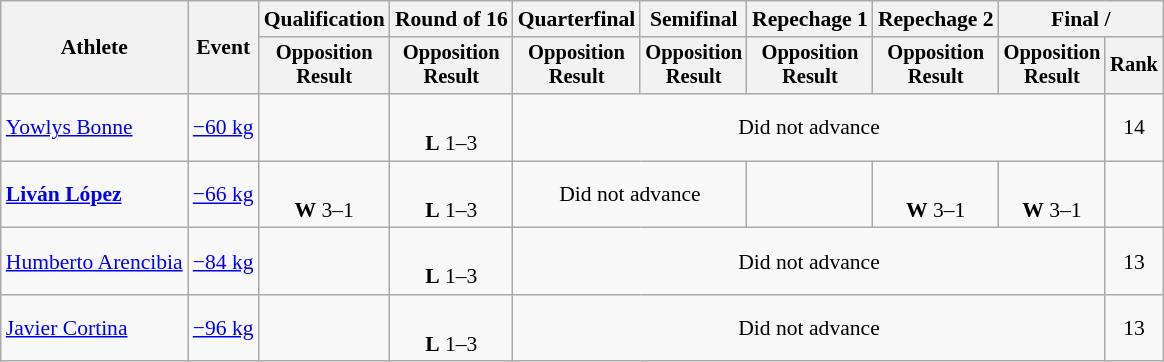<table class="wikitable" style="font-size:90%;">
<tr>
<th rowspan=2>Athlete</th>
<th rowspan=2>Event</th>
<th>Qualification</th>
<th>Round of 16</th>
<th>Quarterfinal</th>
<th>Semifinal</th>
<th>Repechage 1</th>
<th>Repechage 2</th>
<th colspan=2>Final / </th>
</tr>
<tr style="font-size: 95%">
<th>Opposition<br>Result</th>
<th>Opposition<br>Result</th>
<th>Opposition<br>Result</th>
<th>Opposition<br>Result</th>
<th>Opposition<br>Result</th>
<th>Opposition<br>Result</th>
<th>Opposition<br>Result</th>
<th>Rank</th>
</tr>
<tr align=center>
<td align=left><a href='#'>Yowlys Bonne</a></td>
<td align=left><a href='#'>−60 kg</a></td>
<td></td>
<td><br><strong>L</strong> 1–3 <sup></sup></td>
<td colspan=5>Did not advance</td>
<td>14</td>
</tr>
<tr align=center>
<td align=left><strong><a href='#'>Liván López</a></strong></td>
<td align=left><a href='#'>−66 kg</a></td>
<td><br><strong>W</strong> 3–1 <sup></sup></td>
<td><br><strong>L</strong> 1–3 <sup></sup></td>
<td colspan=2>Did not advance</td>
<td></td>
<td><br><strong>W</strong> 3–1 <sup></sup></td>
<td><br><strong>W</strong> 3–1 <sup></sup></td>
<td></td>
</tr>
<tr align=center>
<td align=left><a href='#'>Humberto Arencibia</a></td>
<td align=left><a href='#'>−84 kg</a></td>
<td></td>
<td><br><strong>L</strong> 1–3 <sup></sup></td>
<td colspan=5>Did not advance</td>
<td>13</td>
</tr>
<tr align=center>
<td align=left><a href='#'>Javier Cortina</a></td>
<td align=left><a href='#'>−96 kg</a></td>
<td></td>
<td><br><strong>L</strong> 1–3 <sup></sup></td>
<td colspan=5>Did not advance</td>
<td>13</td>
</tr>
</table>
